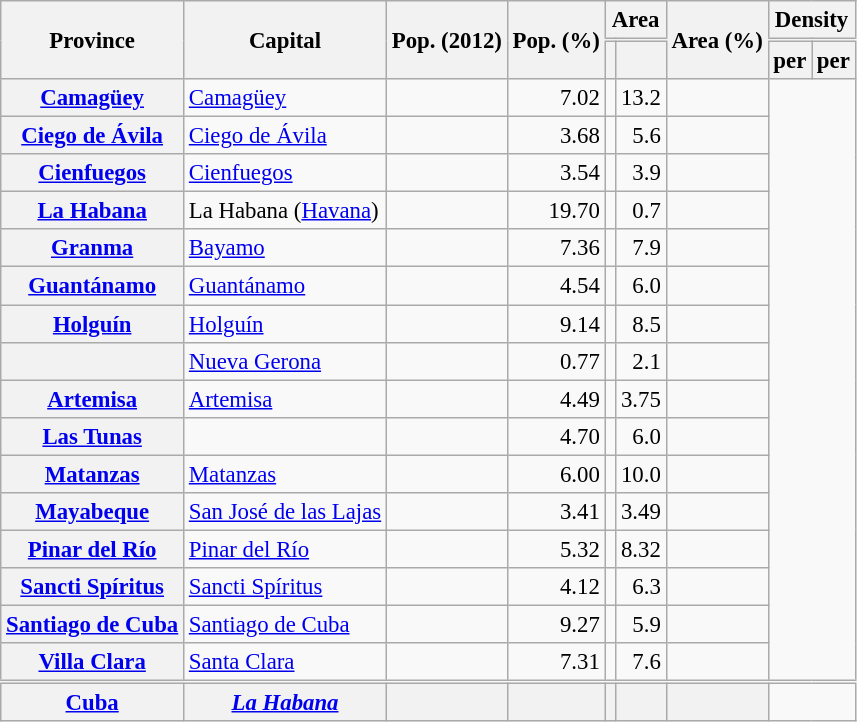<table class="wikitable sortable" style="text-align:right; font-size:95%;">
<tr style="border-bottom-style:double;">
<th rowspan=2 width="*">Province</th>
<th rowspan=2 width="*">Capital</th>
<th rowspan=2 width="*">Pop. (2012)</th>
<th rowspan=2 width="*">Pop. (%)</th>
<th colspan=2 width="*">Area</th>
<th rowspan=2 width="*">Area (%)</th>
<th colspan=2 width="*">Density</th>
</tr>
<tr>
<th></th>
<th></th>
<th>per </th>
<th>per </th>
</tr>
<tr>
<th><a href='#'>Camagüey</a></th>
<td align="left"><a href='#'>Camagüey</a></td>
<td></td>
<td>7.02</td>
<td></td>
<td>13.2</td>
<td></td>
</tr>
<tr>
<th><a href='#'>Ciego de Ávila</a></th>
<td align="left"><a href='#'>Ciego de Ávila</a></td>
<td></td>
<td>3.68</td>
<td></td>
<td>5.6</td>
<td></td>
</tr>
<tr>
<th><a href='#'>Cienfuegos</a></th>
<td align="left"><a href='#'>Cienfuegos</a></td>
<td></td>
<td>3.54</td>
<td></td>
<td>3.9</td>
<td></td>
</tr>
<tr>
<th><a href='#'>La Habana</a></th>
<td align="left">La Habana (<a href='#'>Havana</a>)</td>
<td></td>
<td>19.70</td>
<td></td>
<td>0.7</td>
<td></td>
</tr>
<tr>
<th><a href='#'>Granma</a></th>
<td align="left"><a href='#'>Bayamo</a></td>
<td></td>
<td>7.36</td>
<td></td>
<td>7.9</td>
<td></td>
</tr>
<tr>
<th><a href='#'>Guantánamo</a></th>
<td align="left"><a href='#'>Guantánamo</a></td>
<td></td>
<td>4.54</td>
<td></td>
<td>6.0</td>
<td></td>
</tr>
<tr>
<th><a href='#'>Holguín</a></th>
<td align="left"><a href='#'>Holguín</a></td>
<td></td>
<td>9.14</td>
<td></td>
<td>8.5</td>
<td></td>
</tr>
<tr>
<th></th>
<td align="left"><a href='#'>Nueva Gerona</a></td>
<td></td>
<td>0.77</td>
<td></td>
<td>2.1</td>
<td></td>
</tr>
<tr>
<th><a href='#'>Artemisa</a></th>
<td align="left"><a href='#'>Artemisa</a></td>
<td></td>
<td>4.49</td>
<td></td>
<td>3.75</td>
<td></td>
</tr>
<tr>
<th><a href='#'>Las Tunas</a></th>
<td align="left"></td>
<td></td>
<td>4.70</td>
<td></td>
<td>6.0</td>
<td></td>
</tr>
<tr>
<th><a href='#'>Matanzas</a></th>
<td align="left"><a href='#'>Matanzas</a></td>
<td></td>
<td>6.00</td>
<td></td>
<td>10.0</td>
<td></td>
</tr>
<tr>
<th><a href='#'>Mayabeque</a></th>
<td align="left"><a href='#'>San José de las Lajas</a></td>
<td></td>
<td>3.41</td>
<td></td>
<td>3.49</td>
<td></td>
</tr>
<tr>
<th><a href='#'>Pinar del Río</a></th>
<td align="left"><a href='#'>Pinar del Río</a></td>
<td></td>
<td>5.32</td>
<td></td>
<td>8.32</td>
<td></td>
</tr>
<tr>
<th><a href='#'>Sancti Spíritus</a></th>
<td align="left"><a href='#'>Sancti Spíritus</a></td>
<td></td>
<td>4.12</td>
<td></td>
<td>6.3</td>
<td></td>
</tr>
<tr>
<th><a href='#'>Santiago de Cuba</a></th>
<td align="left"><a href='#'>Santiago de Cuba</a></td>
<td></td>
<td>9.27</td>
<td></td>
<td>5.9</td>
<td></td>
</tr>
<tr>
<th><a href='#'>Villa Clara</a></th>
<td align="left"><a href='#'>Santa Clara</a></td>
<td></td>
<td>7.31</td>
<td></td>
<td>7.6</td>
<td></td>
</tr>
<tr style="background:#f2f2f2; border-top-style:double;">
<th scope=row><a href='#'>Cuba</a></th>
<th align="left"><strong><em><a href='#'>La Habana</a></em></strong></th>
<th align="right"></th>
<th></th>
<th></th>
<th></th>
<th></th>
</tr>
</table>
